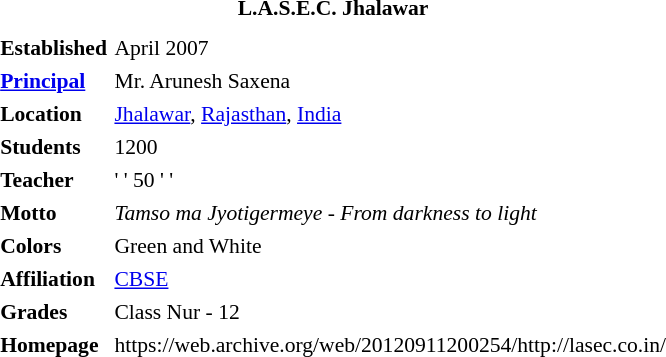<table id="toc" style="float: right; margin-left: 1em; width: 25em; font-size: 90%;" cellspacing="3">
<tr>
<td colspan="2" style="font-weight: bold; text-align: center;">L.A.S.E.C. Jhalawar</td>
</tr>
<tr>
<td colspan="2" style="text-align:center;"></td>
</tr>
<tr style="vertical-align:top;">
<td style="font-weight:bold">Established</td>
<td>April 2007</td>
</tr>
<tr style="vertical-align:top;">
<td style="font-weight:bold"><a href='#'>Principal</a></td>
<td>Mr. Arunesh Saxena</td>
</tr>
<tr style="vertical-align:top;">
<td style="font-weight:bold">Location</td>
<td> <a href='#'>Jhalawar</a>, <a href='#'>Rajasthan</a>, <a href='#'>India</a></td>
</tr>
<tr style="vertical-align:top;">
<td style="font-weight:bold">Students</td>
<td>1200</td>
</tr>
<tr style="vertical-align:top;">
<td style="font-weight:bold">Teacher</td>
<td>' ' 50 ' '</td>
</tr>
<tr style="vertical-align:top;">
<td style="font-weight:bold">Motto</td>
<td><em>Tamso ma Jyotigermeye - From darkness to light</em></td>
</tr>
<tr style="vertical-align:top;">
<td style="font-weight:bold">Colors</td>
<td>Green and White</td>
</tr>
<tr style="vertical-align:top;">
<td style="font-weight:bold">Affiliation</td>
<td><a href='#'>CBSE</a></td>
</tr>
<tr style="vertical-align:top;">
<td style="font-weight:bold">Grades</td>
<td>Class Nur - 12</td>
</tr>
<tr style="vertical-align:top;">
<td style="font-weight:bold">Homepage</td>
<td>https://web.archive.org/web/20120911200254/http://lasec.co.in/</td>
</tr>
</table>
